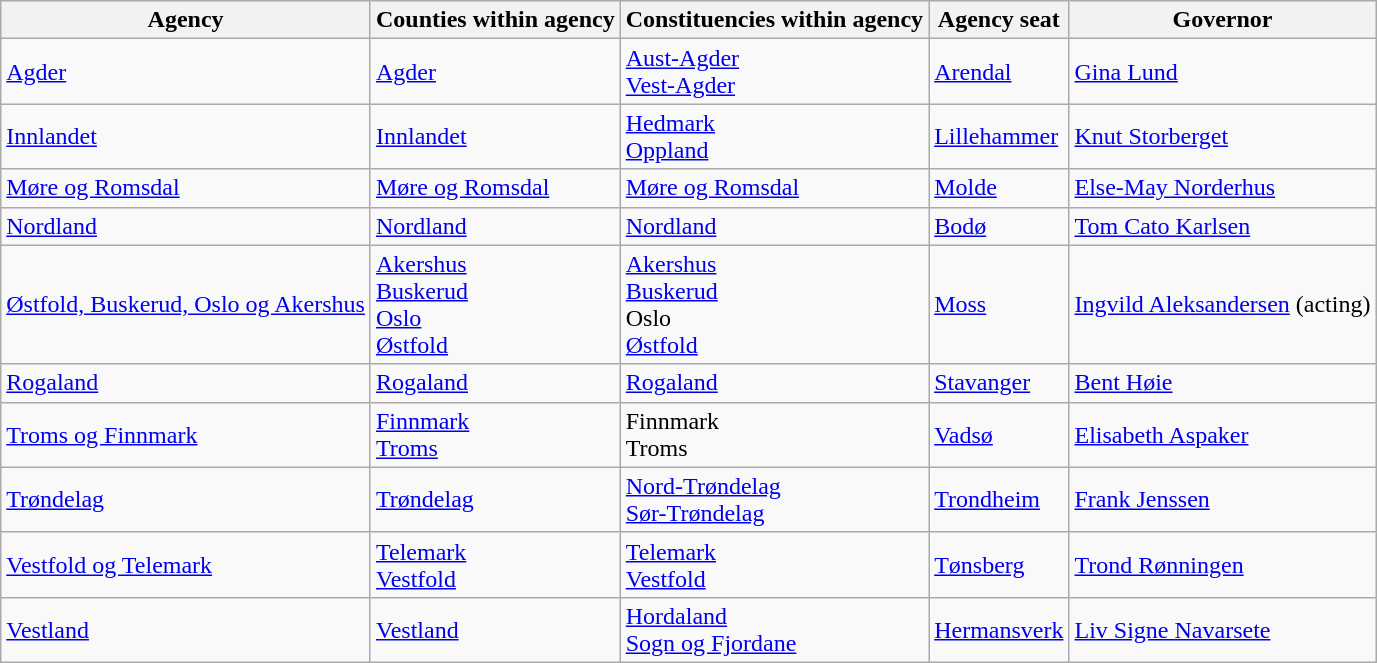<table class="wikitable">
<tr>
<th>Agency</th>
<th>Counties within agency</th>
<th>Constituencies within agency</th>
<th>Agency seat</th>
<th>Governor</th>
</tr>
<tr>
<td><a href='#'>Agder</a></td>
<td><a href='#'>Agder</a></td>
<td><a href='#'>Aust-Agder</a><br><a href='#'>Vest-Agder</a></td>
<td><a href='#'>Arendal</a></td>
<td><a href='#'>Gina Lund</a></td>
</tr>
<tr>
<td><a href='#'>Innlandet</a></td>
<td><a href='#'>Innlandet</a></td>
<td><a href='#'>Hedmark</a><br><a href='#'>Oppland</a></td>
<td><a href='#'>Lillehammer</a></td>
<td><a href='#'>Knut Storberget</a></td>
</tr>
<tr>
<td><a href='#'>Møre og Romsdal</a></td>
<td><a href='#'>Møre og Romsdal</a></td>
<td><a href='#'>Møre og Romsdal</a></td>
<td><a href='#'>Molde</a></td>
<td><a href='#'>Else-May Norderhus</a></td>
</tr>
<tr>
<td><a href='#'>Nordland</a></td>
<td><a href='#'>Nordland</a></td>
<td><a href='#'>Nordland</a></td>
<td><a href='#'>Bodø</a></td>
<td><a href='#'>Tom Cato Karlsen</a></td>
</tr>
<tr>
<td><a href='#'>Østfold, Buskerud, Oslo og Akershus</a></td>
<td><a href='#'>Akershus</a><br><a href='#'>Buskerud</a><br><a href='#'>Oslo</a><br><a href='#'>Østfold</a></td>
<td><a href='#'>Akershus</a><br><a href='#'>Buskerud</a><br>Oslo<br><a href='#'>Østfold</a></td>
<td><a href='#'>Moss</a></td>
<td><a href='#'>Ingvild Aleksandersen</a> (acting)</td>
</tr>
<tr>
<td><a href='#'>Rogaland</a></td>
<td><a href='#'>Rogaland</a></td>
<td><a href='#'>Rogaland</a></td>
<td><a href='#'>Stavanger</a></td>
<td><a href='#'>Bent Høie</a></td>
</tr>
<tr>
<td><a href='#'>Troms og Finnmark</a></td>
<td><a href='#'>Finnmark</a><br><a href='#'>Troms</a></td>
<td>Finnmark<br>Troms</td>
<td><a href='#'>Vadsø</a></td>
<td><a href='#'>Elisabeth Aspaker</a></td>
</tr>
<tr>
<td><a href='#'>Trøndelag</a></td>
<td><a href='#'>Trøndelag</a></td>
<td><a href='#'>Nord-Trøndelag</a><br><a href='#'>Sør-Trøndelag</a></td>
<td><a href='#'>Trondheim</a></td>
<td><a href='#'>Frank Jenssen</a></td>
</tr>
<tr>
<td><a href='#'>Vestfold og Telemark</a></td>
<td><a href='#'>Telemark</a><br><a href='#'>Vestfold</a></td>
<td><a href='#'>Telemark</a><br><a href='#'>Vestfold</a></td>
<td><a href='#'>Tønsberg</a></td>
<td><a href='#'>Trond Rønningen</a></td>
</tr>
<tr>
<td><a href='#'>Vestland</a></td>
<td><a href='#'>Vestland</a></td>
<td><a href='#'>Hordaland</a><br><a href='#'>Sogn og Fjordane</a></td>
<td><a href='#'>Hermansverk</a></td>
<td><a href='#'>Liv Signe Navarsete</a></td>
</tr>
</table>
